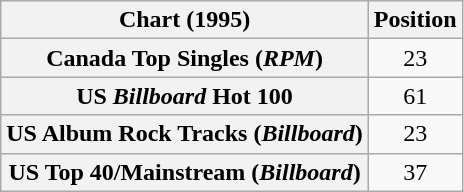<table class="wikitable sortable plainrowheaders" style="text-align:center">
<tr>
<th>Chart (1995)</th>
<th>Position</th>
</tr>
<tr>
<th scope="row">Canada Top Singles (<em>RPM</em>)</th>
<td>23</td>
</tr>
<tr>
<th scope="row">US <em>Billboard</em> Hot 100</th>
<td>61</td>
</tr>
<tr>
<th scope="row">US Album Rock Tracks (<em>Billboard</em>)</th>
<td>23</td>
</tr>
<tr>
<th scope="row">US Top 40/Mainstream (<em>Billboard</em>)</th>
<td>37</td>
</tr>
</table>
